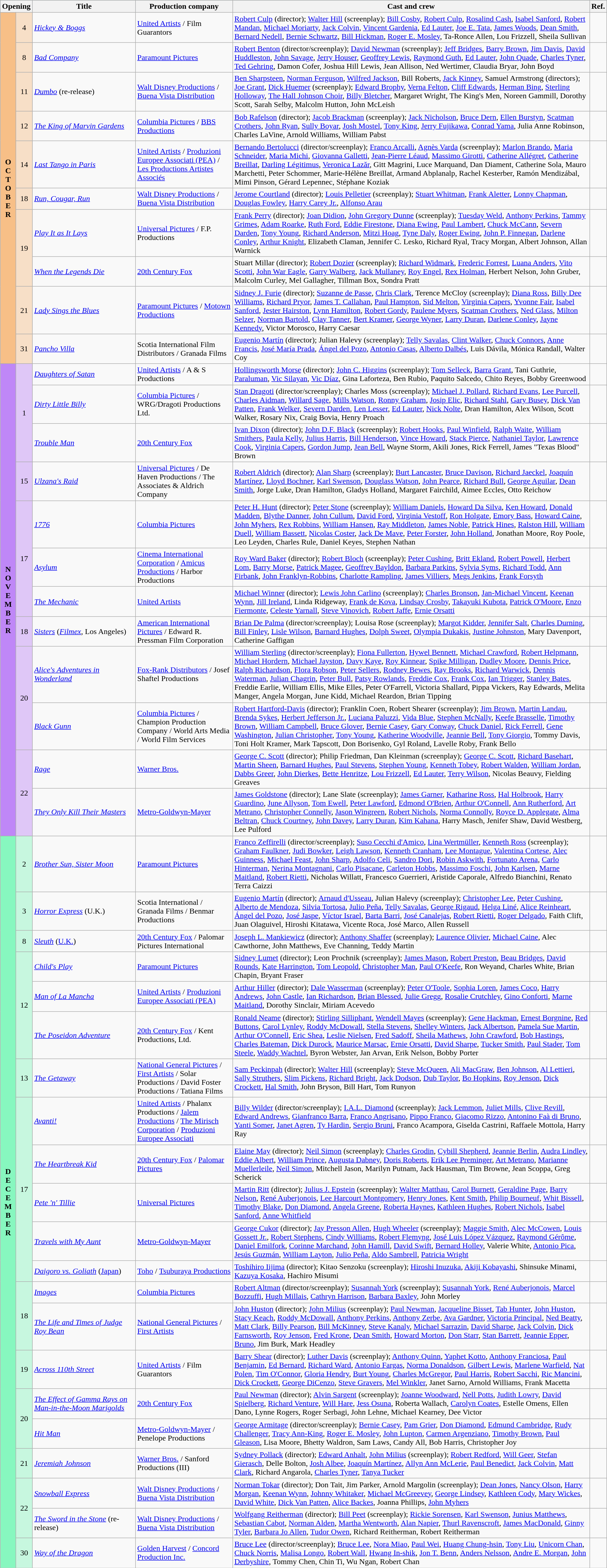<table class="wikitable sortable">
<tr style="background:#b0e0e6; text-align:center;">
<th colspan="2">Opening</th>
<th style="width:17%;">Title</th>
<th style="width:16%;">Production company</th>
<th>Cast and crew</th>
<th class="unsortable">Ref.</th>
</tr>
<tr>
<th rowspan="10" style="text-align:center; background:#f7bf87;"><strong>O<br>C<br>T<br>O<br>B<br>E<br>R</strong></th>
<td style="text-align:center; background:#f7dfc7;">4</td>
<td><em><a href='#'>Hickey & Boggs</a></em></td>
<td><a href='#'>United Artists</a> / Film Guarantors</td>
<td><a href='#'>Robert Culp</a> (director); <a href='#'>Walter Hill</a> (screenplay); <a href='#'>Bill Cosby</a>, <a href='#'>Robert Culp</a>, <a href='#'>Rosalind Cash</a>, <a href='#'>Isabel Sanford</a>, <a href='#'>Robert Mandan</a>, <a href='#'>Michael Moriarty</a>, <a href='#'>Jack Colvin</a>, <a href='#'>Vincent Gardenia</a>, <a href='#'>Ed Lauter</a>, <a href='#'>Joe E. Tata</a>, <a href='#'>James Woods</a>, <a href='#'>Dean Smith</a>, <a href='#'>Bernard Nedell</a>, <a href='#'>Bernie Schwartz</a>, <a href='#'>Bill Hickman</a>, <a href='#'>Roger E. Mosley</a>, Ta-Ronce Allen, Lou Frizzell, Sheila Sullivan</td>
<td></td>
</tr>
<tr>
<td style="text-align:center; background:#f7dfc7;">8</td>
<td><em><a href='#'>Bad Company</a></em></td>
<td><a href='#'>Paramount Pictures</a></td>
<td><a href='#'>Robert Benton</a> (director/screenplay); <a href='#'>David Newman</a> (screenplay); <a href='#'>Jeff Bridges</a>, <a href='#'>Barry Brown</a>, <a href='#'>Jim Davis</a>, <a href='#'>David Huddleston</a>, <a href='#'>John Savage</a>, <a href='#'>Jerry Houser</a>, <a href='#'>Geoffrey Lewis</a>, <a href='#'>Raymond Guth</a>, <a href='#'>Ed Lauter</a>, <a href='#'>John Quade</a>, <a href='#'>Charles Tyner</a>, <a href='#'>Ted Gehring</a>, Damon Cofer, Joshua Hill Lewis, Jean Allison, Ned Wertimer, Claudia Bryar, John Boyd</td>
<td></td>
</tr>
<tr>
<td style="text-align:center; background:#f7dfc7;">11</td>
<td><em><a href='#'>Dumbo</a></em> (re-release)</td>
<td><a href='#'>Walt Disney Productions</a> / <a href='#'>Buena Vista Distribution</a></td>
<td><a href='#'>Ben Sharpsteen</a>, <a href='#'>Norman Ferguson</a>, <a href='#'>Wilfred Jackson</a>, Bill Roberts, <a href='#'>Jack Kinney</a>, Samuel Armstrong (directors); <a href='#'>Joe Grant</a>, <a href='#'>Dick Huemer</a> (screenplay); <a href='#'>Edward Brophy</a>, <a href='#'>Verna Felton</a>, <a href='#'>Cliff Edwards</a>, <a href='#'>Herman Bing</a>, <a href='#'>Sterling Holloway</a>, <a href='#'>The Hall Johnson Choir</a>, <a href='#'>Billy Bletcher</a>, Margaret Wright, The King's Men, Noreen Gammill, Dorothy Scott, Sarah Selby, Malcolm Hutton, John McLeish</td>
<td></td>
</tr>
<tr>
<td style="text-align:center; background:#f7dfc7;">12</td>
<td><em><a href='#'>The King of Marvin Gardens</a></em></td>
<td><a href='#'>Columbia Pictures</a> / <a href='#'>BBS Productions</a></td>
<td><a href='#'>Bob Rafelson</a> (director); <a href='#'>Jacob Brackman</a> (screenplay); <a href='#'>Jack Nicholson</a>, <a href='#'>Bruce Dern</a>, <a href='#'>Ellen Burstyn</a>, <a href='#'>Scatman Crothers</a>, <a href='#'>John Ryan</a>, <a href='#'>Sully Boyar</a>, <a href='#'>Josh Mostel</a>, <a href='#'>Tony King</a>, <a href='#'>Jerry Fujikawa</a>, <a href='#'>Conrad Yama</a>, Julia Anne Robinson, Charles LaVine, Arnold Williams, William Pabst</td>
<td></td>
</tr>
<tr>
<td style="text-align:center; background:#f7dfc7;">14</td>
<td><em><a href='#'>Last Tango in Paris</a></em></td>
<td><a href='#'>United Artists</a> / <a href='#'>Produzioni Europee Associati (PEA)</a> / <a href='#'>Les Productions Artistes Associés</a></td>
<td><a href='#'>Bernando Bertolucci</a> (director/screenplay); <a href='#'>Franco Arcalli</a>, <a href='#'>Agnès Varda</a> (screenplay); <a href='#'>Marlon Brando</a>, <a href='#'>Maria Schneider</a>, <a href='#'>Maria Michi</a>, <a href='#'>Giovanna Galletti</a>, <a href='#'>Jean-Pierre Léaud</a>, <a href='#'>Massimo Girotti</a>, <a href='#'>Catherine Allégret</a>, <a href='#'>Catherine Breillat</a>, <a href='#'>Darling Légitimus</a>, <a href='#'>Veronica Lazăr</a>, Gitt Magrini, Luce Marquand, Dan Diament, Catherine Sola, Mauro Marchetti, Peter Schommer, Marie-Hélène Breillat, Armand Abplanalp, Rachel Kesterber, Ramón Mendizábal, Mimi Pinson, Gérard Lepennec, Stéphane Koziak</td>
<td></td>
</tr>
<tr>
<td style="text-align:center; background:#f7dfc7;">18</td>
<td><em><a href='#'>Run, Cougar, Run</a></em></td>
<td><a href='#'>Walt Disney Productions</a> / <a href='#'>Buena Vista Distribution</a></td>
<td><a href='#'>Jerome Courtland</a> (director); <a href='#'>Louis Pelletier</a> (screenplay); <a href='#'>Stuart Whitman</a>, <a href='#'>Frank Aletter</a>, <a href='#'>Lonny Chapman</a>, <a href='#'>Douglas Fowley</a>, <a href='#'>Harry Carey Jr.</a>, <a href='#'>Alfonso Arau</a></td>
<td></td>
</tr>
<tr>
<td rowspan="2" style="text-align:center; background:#f7dfc7;">19</td>
<td><em><a href='#'>Play It as It Lays</a></em></td>
<td><a href='#'>Universal Pictures</a> / F.P. Productions</td>
<td><a href='#'>Frank Perry</a> (director); <a href='#'>Joan Didion</a>, <a href='#'>John Gregory Dunne</a> (screenplay); <a href='#'>Tuesday Weld</a>, <a href='#'>Anthony Perkins</a>, <a href='#'>Tammy Grimes</a>, <a href='#'>Adam Roarke</a>, <a href='#'>Ruth Ford</a>, <a href='#'>Eddie Firestone</a>, <a href='#'>Diana Ewing</a>, <a href='#'>Paul Lambert</a>, <a href='#'>Chuck McCann</a>, <a href='#'>Severn Darden</a>, <a href='#'>Tony Young</a>, <a href='#'>Richard Anderson</a>, <a href='#'>Mitzi Hoag</a>, <a href='#'>Tyne Daly</a>, <a href='#'>Roger Ewing</a>, <a href='#'>John P. Finnegan</a>, <a href='#'>Darlene Conley</a>, <a href='#'>Arthur Knight</a>, Elizabeth Claman, Jennifer C. Lesko, Richard Ryal, Tracy Morgan, Albert Johnson, Allan Warnick</td>
<td></td>
</tr>
<tr>
<td><em><a href='#'>When the Legends Die</a></em></td>
<td><a href='#'>20th Century Fox</a></td>
<td>Stuart Millar (director); <a href='#'>Robert Dozier</a> (screenplay); <a href='#'>Richard Widmark</a>, <a href='#'>Frederic Forrest</a>, <a href='#'>Luana Anders</a>, <a href='#'>Vito Scotti</a>, <a href='#'>John War Eagle</a>, <a href='#'>Garry Walberg</a>, <a href='#'>Jack Mullaney</a>, <a href='#'>Roy Engel</a>, <a href='#'>Rex Holman</a>, Herbert Nelson, John Gruber, Malcolm Curley, Mel Gallagher, Tillman Box, Sondra Pratt</td>
<td></td>
</tr>
<tr>
<td style="text-align:center; background:#f7dfc7;">21</td>
<td><em><a href='#'>Lady Sings the Blues</a></em></td>
<td><a href='#'>Paramount Pictures</a> / <a href='#'>Motown Productions</a></td>
<td><a href='#'>Sidney J. Furie</a> (director); <a href='#'>Suzanne de Passe</a>, <a href='#'>Chris Clark</a>, Terence McCloy (screenplay); <a href='#'>Diana Ross</a>, <a href='#'>Billy Dee Williams</a>, <a href='#'>Richard Pryor</a>, <a href='#'>James T. Callahan</a>, <a href='#'>Paul Hampton</a>, <a href='#'>Sid Melton</a>, <a href='#'>Virginia Capers</a>, <a href='#'>Yvonne Fair</a>, <a href='#'>Isabel Sanford</a>, <a href='#'>Jester Hairston</a>, <a href='#'>Lynn Hamilton</a>, <a href='#'>Robert Gordy</a>, <a href='#'>Paulene Myers</a>, <a href='#'>Scatman Crothers</a>, <a href='#'>Ned Glass</a>, <a href='#'>Milton Selzer</a>, <a href='#'>Norman Bartold</a>, <a href='#'>Clay Tanner</a>, <a href='#'>Bert Kramer</a>, <a href='#'>George Wyner</a>, <a href='#'>Larry Duran</a>, <a href='#'>Darlene Conley</a>, <a href='#'>Jayne Kennedy</a>, Victor Morosco, Harry Caesar</td>
<td></td>
</tr>
<tr>
<td style="text-align:center; background:#f7dfc7;">31</td>
<td><em><a href='#'>Pancho Villa</a></em></td>
<td>Scotia International Film Distributors / Granada Films</td>
<td><a href='#'>Eugenio Martín</a> (director); Julian Halevy (screenplay); <a href='#'>Telly Savalas</a>, <a href='#'>Clint Walker</a>, <a href='#'>Chuck Connors</a>, <a href='#'>Anne Francis</a>, <a href='#'>José María Prada</a>, <a href='#'>Ángel del Pozo</a>, <a href='#'>Antonio Casas</a>, <a href='#'>Alberto Dalbés</a>, Luis Dávila, Mónica Randall, Walter Coy</td>
<td></td>
</tr>
<tr>
<th rowspan="12" style="text-align:center; background:#bf87f7;"><strong>N<br>O<br>V<br>E<br>M<br>B<br>E<br>R</strong></th>
<td rowspan="3" style="text-align:center; background:#dfc7f7;">1</td>
<td><em><a href='#'>Daughters of Satan</a></em></td>
<td><a href='#'>United Artists</a> / A & S Productions</td>
<td><a href='#'>Hollingsworth Morse</a> (director); <a href='#'>John C. Higgins</a> (screenplay); <a href='#'>Tom Selleck</a>, <a href='#'>Barra Grant</a>, Tani Guthrie, <a href='#'>Paraluman</a>, <a href='#'>Vic Silayan</a>, <a href='#'>Vic Díaz</a>, Gina Laforteza, Ben Rubio, Paquito Salcedo, Chito Reyes, Bobby Greenwood</td>
<td></td>
</tr>
<tr>
<td><em><a href='#'>Dirty Little Billy</a></em></td>
<td><a href='#'>Columbia Pictures</a> / WRG/Dragoti Productions Ltd.</td>
<td><a href='#'>Stan Dragoti</a> (director/screenplay); Charles Moss (screenplay); <a href='#'>Michael J. Pollard</a>, <a href='#'>Richard Evans</a>, <a href='#'>Lee Purcell</a>, <a href='#'>Charles Aidman</a>, <a href='#'>Willard Sage</a>, <a href='#'>Mills Watson</a>, <a href='#'>Ronny Graham</a>, <a href='#'>Josip Elic</a>, <a href='#'>Richard Stahl</a>, <a href='#'>Gary Busey</a>, <a href='#'>Dick Van Patten</a>, <a href='#'>Frank Welker</a>, <a href='#'>Severn Darden</a>, <a href='#'>Len Lesser</a>, <a href='#'>Ed Lauter</a>, <a href='#'>Nick Nolte</a>, Dran Hamilton, Alex Wilson, Scott Walker, Rosary Nix, Craig Bovia, Henry Proach</td>
<td></td>
</tr>
<tr>
<td><em><a href='#'>Trouble Man</a></em></td>
<td><a href='#'>20th Century Fox</a></td>
<td><a href='#'>Ivan Dixon</a> (director); <a href='#'>John D.F. Black</a> (screenplay); <a href='#'>Robert Hooks</a>, <a href='#'>Paul Winfield</a>, <a href='#'>Ralph Waite</a>, <a href='#'>William Smithers</a>, <a href='#'>Paula Kelly</a>, <a href='#'>Julius Harris</a>, <a href='#'>Bill Henderson</a>, <a href='#'>Vince Howard</a>, <a href='#'>Stack Pierce</a>, <a href='#'>Nathaniel Taylor</a>, <a href='#'>Lawrence Cook</a>, <a href='#'>Virginia Capers</a>, <a href='#'>Gordon Jump</a>, <a href='#'>Jean Bell</a>, Wayne Storm, Akili Jones, Rick Ferrell, James "Texas Blood" Brown</td>
<td></td>
</tr>
<tr>
<td style="text-align:center; background:#dfc7f7;">15</td>
<td><em><a href='#'>Ulzana's Raid</a></em></td>
<td><a href='#'>Universal Pictures</a> / De Haven Productions / The Associates & Aldrich Company</td>
<td><a href='#'>Robert Aldrich</a> (director); <a href='#'>Alan Sharp</a> (screenplay); <a href='#'>Burt Lancaster</a>, <a href='#'>Bruce Davison</a>, <a href='#'>Richard Jaeckel</a>, <a href='#'>Joaquín Martínez</a>, <a href='#'>Lloyd Bochner</a>, <a href='#'>Karl Swenson</a>, <a href='#'>Douglass Watson</a>, <a href='#'>John Pearce</a>, <a href='#'>Richard Bull</a>, <a href='#'>George Aguilar</a>, <a href='#'>Dean Smith</a>, Jorge Luke, Dran Hamilton, Gladys Holland, Margaret Fairchild, Aimee Eccles, Otto Reichow</td>
<td></td>
</tr>
<tr>
<td rowspan="3" style="text-align:center; background:#dfc7f7;">17</td>
<td><em><a href='#'>1776</a></em></td>
<td><a href='#'>Columbia Pictures</a></td>
<td><a href='#'>Peter H. Hunt</a> (director); <a href='#'>Peter Stone</a> (screenplay); <a href='#'>William Daniels</a>, <a href='#'>Howard Da Silva</a>, <a href='#'>Ken Howard</a>, <a href='#'>Donald Madden</a>, <a href='#'>Blythe Danner</a>, <a href='#'>John Cullum</a>, <a href='#'>David Ford</a>, <a href='#'>Virginia Vestoff</a>, <a href='#'>Ron Holgate</a>, <a href='#'>Emory Bass</a>, <a href='#'>Howard Caine</a>, <a href='#'>John Myhers</a>, <a href='#'>Rex Robbins</a>, <a href='#'>William Hansen</a>, <a href='#'>Ray Middleton</a>, <a href='#'>James Noble</a>, <a href='#'>Patrick Hines</a>, <a href='#'>Ralston Hill</a>, <a href='#'>William Duell</a>, <a href='#'>William Bassett</a>, <a href='#'>Nicolas Coster</a>, <a href='#'>Jack De Mave</a>, <a href='#'>Peter Forster</a>, <a href='#'>John Holland</a>, Jonathan Moore, Roy Poole, Leo Leyden, Charles Rule, Daniel Keyes, Stephen Nathan</td>
<td></td>
</tr>
<tr>
<td><em><a href='#'>Asylum</a></em></td>
<td><a href='#'>Cinema International Corporation</a> / <a href='#'>Amicus Productions</a> / Harbor Productions</td>
<td><a href='#'>Roy Ward Baker</a> (director); <a href='#'>Robert Bloch</a> (screenplay); <a href='#'>Peter Cushing</a>, <a href='#'>Britt Ekland</a>, <a href='#'>Robert Powell</a>, <a href='#'>Herbert Lom</a>, <a href='#'>Barry Morse</a>, <a href='#'>Patrick Magee</a>, <a href='#'>Geoffrey Bayldon</a>, <a href='#'>Barbara Parkins</a>, <a href='#'>Sylvia Syms</a>, <a href='#'>Richard Todd</a>, <a href='#'>Ann Firbank</a>, <a href='#'>John Franklyn-Robbins</a>, <a href='#'>Charlotte Rampling</a>, <a href='#'>James Villiers</a>, <a href='#'>Megs Jenkins</a>, <a href='#'>Frank Forsyth</a></td>
<td></td>
</tr>
<tr>
<td><em><a href='#'>The Mechanic</a></em></td>
<td><a href='#'>United Artists</a></td>
<td><a href='#'>Michael Winner</a> (director); <a href='#'>Lewis John Carlino</a> (screenplay); <a href='#'>Charles Bronson</a>, <a href='#'>Jan-Michael Vincent</a>, <a href='#'>Keenan Wynn</a>, <a href='#'>Jill Ireland</a>, Linda Ridgeway, <a href='#'>Frank de Kova</a>, <a href='#'>Lindsay Crosby</a>, <a href='#'>Takayuki Kubota</a>, <a href='#'>Patrick O'Moore</a>, <a href='#'>Enzo Fiermonte</a>, <a href='#'>Celeste Yarnall</a>, <a href='#'>Steve Vinovich</a>, <a href='#'>Robert Jaffe</a>, <a href='#'>Ernie Orsatti</a></td>
<td></td>
</tr>
<tr>
<td style="text-align:center; background:#dfc7f7;">18</td>
<td><em><a href='#'>Sisters</a></em> (<em><a href='#'>Filmex</a></em>, Los Angeles)</td>
<td><a href='#'>American International Pictures</a> / Edward R. Pressman Film Corporation</td>
<td><a href='#'>Brian De Palma</a> (director/screenplay); Louisa Rose (screenplay); <a href='#'>Margot Kidder</a>, <a href='#'>Jennifer Salt</a>, <a href='#'>Charles Durning</a>, <a href='#'>Bill Finley</a>, <a href='#'>Lisle Wilson</a>, <a href='#'>Barnard Hughes</a>, <a href='#'>Dolph Sweet</a>, <a href='#'>Olympia Dukakis</a>, <a href='#'>Justine Johnston</a>, Mary Davenport, Catherine Gaffigan</td>
<td></td>
</tr>
<tr>
<td rowspan="2" style="text-align:center; background:#dfc7f7;">20</td>
<td><em><a href='#'>Alice's Adventures in Wonderland</a></em></td>
<td><a href='#'>Fox-Rank Distributors</a> / Josef Shaftel Productions</td>
<td><a href='#'>William Sterling</a> (director/screenplay); <a href='#'>Fiona Fullerton</a>, <a href='#'>Hywel Bennett</a>, <a href='#'>Michael Crawford</a>, <a href='#'>Robert Helpmann</a>, <a href='#'>Michael Hordern</a>, <a href='#'>Michael Jayston</a>, <a href='#'>Davy Kaye</a>, <a href='#'>Roy Kinnear</a>, <a href='#'>Spike Milligan</a>, <a href='#'>Dudley Moore</a>, <a href='#'>Dennis Price</a>, <a href='#'>Ralph Richardson</a>, <a href='#'>Flora Robson</a>, <a href='#'>Peter Sellers</a>, <a href='#'>Rodney Bewes</a>, <a href='#'>Ray Brooks</a>, <a href='#'>Richard Warwick</a>, <a href='#'>Dennis Waterman</a>, <a href='#'>Julian Chagrin</a>, <a href='#'>Peter Bull</a>, <a href='#'>Patsy Rowlands</a>, <a href='#'>Freddie Cox</a>, <a href='#'>Frank Cox</a>, <a href='#'>Ian Trigger</a>, <a href='#'>Stanley Bates</a>, Freddie Earlie, William Ellis, Mike Elles, Peter O'Farrell, Victoria Shallard, Pippa Vickers, Ray Edwards, Melita Manger, Angela Morgan, June Kidd, Michael Reardon, Brian Tipping</td>
<td></td>
</tr>
<tr>
<td><em><a href='#'>Black Gunn</a></em></td>
<td><a href='#'>Columbia Pictures</a> / Champion Production Company / World Arts Media / World Film Services</td>
<td><a href='#'>Robert Hartford-Davis</a> (director); Franklin Coen, Robert Shearer (screenplay); <a href='#'>Jim Brown</a>, <a href='#'>Martin Landau</a>, <a href='#'>Brenda Sykes</a>, <a href='#'>Herbert Jefferson Jr.</a>, <a href='#'>Luciana Paluzzi</a>, <a href='#'>Vida Blue</a>, <a href='#'>Stephen McNally</a>, <a href='#'>Keefe Brasselle</a>, <a href='#'>Timothy Brown</a>, <a href='#'>William Campbell</a>, <a href='#'>Bruce Glover</a>, <a href='#'>Bernie Casey</a>, <a href='#'>Gary Conway</a>, <a href='#'>Chuck Daniel</a>, <a href='#'>Rick Ferrell</a>, <a href='#'>Gene Washington</a>, <a href='#'>Julian Christopher</a>, <a href='#'>Tony Young</a>, <a href='#'>Katherine Woodville</a>, <a href='#'>Jeannie Bell</a>, <a href='#'>Tony Giorgio</a>, Tommy Davis, Toni Holt Kramer, Mark Tapscott, Don Borisenko, Gyl Roland, Lavelle Roby, Frank Bello</td>
<td></td>
</tr>
<tr>
<td rowspan="2" style="text-align:center; background:#dfc7f7;">22</td>
<td><em><a href='#'>Rage</a></em></td>
<td><a href='#'>Warner Bros.</a></td>
<td><a href='#'>George C. Scott</a> (director); Philip Friedman, Dan Kleinman (screenplay); <a href='#'>George C. Scott</a>, <a href='#'>Richard Basehart</a>, <a href='#'>Martin Sheen</a>, <a href='#'>Barnard Hughes</a>, <a href='#'>Paul Stevens</a>, <a href='#'>Stephen Young</a>, <a href='#'>Kenneth Tobey</a>, <a href='#'>Robert Walden</a>, <a href='#'>William Jordan</a>, <a href='#'>Dabbs Greer</a>, <a href='#'>John Dierkes</a>, <a href='#'>Bette Henritze</a>, <a href='#'>Lou Frizzell</a>, <a href='#'>Ed Lauter</a>, <a href='#'>Terry Wilson</a>, Nicolas Beauvy, Fielding Greaves</td>
<td></td>
</tr>
<tr>
<td><em><a href='#'>They Only Kill Their Masters</a></em></td>
<td><a href='#'>Metro-Goldwyn-Mayer</a></td>
<td><a href='#'>James Goldstone</a> (director); Lane Slate (screenplay); <a href='#'>James Garner</a>, <a href='#'>Katharine Ross</a>, <a href='#'>Hal Holbrook</a>, <a href='#'>Harry Guardino</a>, <a href='#'>June Allyson</a>, <a href='#'>Tom Ewell</a>, <a href='#'>Peter Lawford</a>, <a href='#'>Edmond O'Brien</a>, <a href='#'>Arthur O'Connell</a>, <a href='#'>Ann Rutherford</a>, <a href='#'>Art Metrano</a>, <a href='#'>Christopher Connelly</a>, <a href='#'>Jason Wingreen</a>, <a href='#'>Robert Nichols</a>, <a href='#'>Norma Connolly</a>, <a href='#'>Royce D. Applegate</a>, <a href='#'>Alma Beltran</a>, <a href='#'>Chuck Courtney</a>, <a href='#'>John Davey</a>, <a href='#'>Larry Duran</a>, <a href='#'>Kim Kahana</a>, Harry Masch, Jenifer Shaw, David Westberg, Lee Pulford</td>
<td></td>
</tr>
<tr>
<th rowspan="21" style="text-align:center; background:#87f7bf;"><strong>D<br>E<br>C<br>E<br>M<br>B<br>E<br>R</strong></th>
<td style="text-align:center; background:#c7f7df;">2</td>
<td><em><a href='#'>Brother Sun, Sister Moon</a></em></td>
<td><a href='#'>Paramount Pictures</a></td>
<td><a href='#'>Franco Zeffirelli</a> (director/screenplay); <a href='#'>Suso Cecchi d'Amico</a>, <a href='#'>Lina Wertmüller</a>, <a href='#'>Kenneth Ross</a> (screenplay); <a href='#'>Graham Faulkner</a>, <a href='#'>Judi Bowker</a>, <a href='#'>Leigh Lawson</a>, <a href='#'>Kenneth Cranham</a>, <a href='#'>Lee Montague</a>, <a href='#'>Valentina Cortese</a>, <a href='#'>Alec Guinness</a>, <a href='#'>Michael Feast</a>, <a href='#'>John Sharp</a>, <a href='#'>Adolfo Celi</a>, <a href='#'>Sandro Dori</a>, <a href='#'>Robin Askwith</a>, <a href='#'>Fortunato Arena</a>, <a href='#'>Carlo Hinterman</a>, <a href='#'>Nerina Montagnani</a>, <a href='#'>Carlo Pisacane</a>, <a href='#'>Carleton Hobbs</a>, <a href='#'>Massimo Foschi</a>, <a href='#'>John Karlsen</a>, <a href='#'>Marne Maitland</a>, <a href='#'>Robert Rietti</a>, Nicholas Willatt, Francesco Guerrieri, Aristide Caporale, Alfredo Bianchini, Renato Terra Caizzi</td>
<td></td>
</tr>
<tr>
<td style="text-align:center; background:#c7f7df;">3</td>
<td><em><a href='#'>Horror Express</a></em> (U.K.)</td>
<td>Scotia International / Granada Films / Benmar Productions</td>
<td><a href='#'>Eugenio Martín</a> (director); <a href='#'>Arnaud d'Usseau</a>, Julian Halevy (screenplay); <a href='#'>Christopher Lee</a>, <a href='#'>Peter Cushing</a>, <a href='#'>Alberto de Mendoza</a>, <a href='#'>Silvia Tortosa</a>, <a href='#'>Julio Peña</a>, <a href='#'>Telly Savalas</a>, <a href='#'>George Rigaud</a>, <a href='#'>Helga Liné</a>, <a href='#'>Alice Reinheart</a>, <a href='#'>Ángel del Pozo</a>, <a href='#'>José Jaspe</a>, <a href='#'>Víctor Israel</a>, <a href='#'>Barta Barri</a>, <a href='#'>José Canalejas</a>, <a href='#'>Robert Rietti</a>, <a href='#'>Roger Delgado</a>, Faith Clift, Juan Olaguivel, Hiroshi Kitatawa, Vicente Roca, José Marco, Allen Russell</td>
<td></td>
</tr>
<tr>
<td style="text-align:center; background:#c7f7df;">8</td>
<td><em><a href='#'>Sleuth</a></em> (<a href='#'>U.K.</a>)</td>
<td><a href='#'>20th Century Fox</a> / Palomar Pictures International</td>
<td><a href='#'>Joseph L. Mankiewicz</a> (director); <a href='#'>Anthony Shaffer</a> (screenplay); <a href='#'>Laurence Olivier</a>, <a href='#'>Michael Caine</a>, Alec Cawthorne, John Matthews, Eve Channing, Teddy Martin</td>
<td></td>
</tr>
<tr>
<td rowspan="3" style="text-align:center; background:#c7f7df;">12</td>
<td><em><a href='#'>Child's Play</a></em></td>
<td><a href='#'>Paramount Pictures</a></td>
<td><a href='#'>Sidney Lumet</a> (director); Leon Prochnik (screenplay); <a href='#'>James Mason</a>, <a href='#'>Robert Preston</a>, <a href='#'>Beau Bridges</a>, <a href='#'>David Rounds</a>, <a href='#'>Kate Harrington</a>, <a href='#'>Tom Leopold</a>, <a href='#'>Christopher Man</a>, <a href='#'>Paul O'Keefe</a>, Ron Weyand, Charles White, Brian Chapin, Bryant Fraser</td>
<td></td>
</tr>
<tr>
<td><em><a href='#'>Man of La Mancha</a></em></td>
<td><a href='#'>United Artists</a> / <a href='#'>Produzioni Europee Associati (PEA)</a></td>
<td><a href='#'>Arthur Hiller</a> (director); <a href='#'>Dale Wasserman</a> (screenplay); <a href='#'>Peter O'Toole</a>, <a href='#'>Sophia Loren</a>, <a href='#'>James Coco</a>, <a href='#'>Harry Andrews</a>, <a href='#'>John Castle</a>, <a href='#'>Ian Richardson</a>, <a href='#'>Brian Blessed</a>, <a href='#'>Julie Gregg</a>, <a href='#'>Rosalie Crutchley</a>, <a href='#'>Gino Conforti</a>, <a href='#'>Marne Maitland</a>, Dorothy Sinclair, Miriam Acevedo</td>
<td></td>
</tr>
<tr>
<td><em><a href='#'>The Poseidon Adventure</a></em></td>
<td><a href='#'>20th Century Fox</a> / Kent Productions, Ltd.</td>
<td><a href='#'>Ronald Neame</a> (director); <a href='#'>Stirling Silliphant</a>, <a href='#'>Wendell Mayes</a> (screenplay); <a href='#'>Gene Hackman</a>, <a href='#'>Ernest Borgnine</a>, <a href='#'>Red Buttons</a>, <a href='#'>Carol Lynley</a>, <a href='#'>Roddy McDowall</a>, <a href='#'>Stella Stevens</a>, <a href='#'>Shelley Winters</a>, <a href='#'>Jack Albertson</a>, <a href='#'>Pamela Sue Martin</a>, <a href='#'>Arthur O'Connell</a>, <a href='#'>Eric Shea</a>, <a href='#'>Leslie Nielsen</a>, <a href='#'>Fred Sadoff</a>, <a href='#'>Sheila Mathews</a>, <a href='#'>John Crawford</a>, <a href='#'>Bob Hastings</a>, <a href='#'>Charles Bateman</a>, <a href='#'>Dick Durock</a>, <a href='#'>Maurice Marsac</a>, <a href='#'>Ernie Orsatti</a>, <a href='#'>David Sharpe</a>, <a href='#'>Tucker Smith</a>, <a href='#'>Paul Stader</a>, <a href='#'>Tom Steele</a>, <a href='#'>Waddy Wachtel</a>, Byron Webster, Jan Arvan, Erik Nelson, Bobby Porter</td>
<td></td>
</tr>
<tr>
<td style="text-align:center; background:#c7f7df;">13</td>
<td><em><a href='#'>The Getaway</a></em></td>
<td><a href='#'>National General Pictures</a> / <a href='#'>First Artists</a> / Solar Productions / David Foster Productions / Tatiana Films</td>
<td><a href='#'>Sam Peckinpah</a> (director); <a href='#'>Walter Hill</a> (screenplay); <a href='#'>Steve McQueen</a>, <a href='#'>Ali MacGraw</a>, <a href='#'>Ben Johnson</a>, <a href='#'>Al Lettieri</a>, <a href='#'>Sally Struthers</a>, <a href='#'>Slim Pickens</a>, <a href='#'>Richard Bright</a>, <a href='#'>Jack Dodson</a>, <a href='#'>Dub Taylor</a>, <a href='#'>Bo Hopkins</a>, <a href='#'>Roy Jenson</a>, <a href='#'>Dick Crockett</a>, <a href='#'>Hal Smith</a>, John Bryson, Bill Hart, Tom Runyon</td>
<td></td>
</tr>
<tr>
<td rowspan="5" style="text-align:center; background:#c7f7df;">17</td>
<td><em><a href='#'>Avanti!</a></em></td>
<td><a href='#'>United Artists</a> / Phalanx Productions / <a href='#'>Jalem Productions</a> / <a href='#'>The Mirisch Corporation</a> / <a href='#'>Produzioni Europee Associati</a></td>
<td><a href='#'>Billy Wilder</a> (director/screenplay); <a href='#'>I.A.L. Diamond</a> (screenplay); <a href='#'>Jack Lemmon</a>, <a href='#'>Juliet Mills</a>, <a href='#'>Clive Revill</a>, <a href='#'>Edward Andrews</a>, <a href='#'>Gianfranco Barra</a>, <a href='#'>Franco Angrisano</a>, <a href='#'>Pippo Franco</a>, <a href='#'>Giacomo Rizzo</a>, <a href='#'>Antonino Faà di Bruno</a>, <a href='#'>Yanti Somer</a>, <a href='#'>Janet Agren</a>, <a href='#'>Ty Hardin</a>, <a href='#'>Sergio Bruni</a>, Franco Acampora, Giselda Castrini, Raffaele Mottola, Harry Ray</td>
<td></td>
</tr>
<tr>
<td><em><a href='#'>The Heartbreak Kid</a></em></td>
<td><a href='#'>20th Century Fox</a> / <a href='#'>Palomar Pictures</a></td>
<td><a href='#'>Elaine May</a> (director); <a href='#'>Neil Simon</a> (screenplay); <a href='#'>Charles Grodin</a>, <a href='#'>Cybill Shepherd</a>, <a href='#'>Jeannie Berlin</a>, <a href='#'>Audra Lindley</a>, <a href='#'>Eddie Albert</a>, <a href='#'>William Prince</a>, <a href='#'>Augusta Dabney</a>, <a href='#'>Doris Roberts</a>, <a href='#'>Erik Lee Preminger</a>, <a href='#'>Art Metrano</a>, <a href='#'>Marianne Muellerleile</a>, <a href='#'>Neil Simon</a>, Mitchell Jason, Marilyn Putnam, Jack Hausman, Tim Browne, Jean Scoppa, Greg Scherick</td>
<td></td>
</tr>
<tr>
<td><em><a href='#'>Pete 'n' Tillie</a></em></td>
<td><a href='#'>Universal Pictures</a></td>
<td><a href='#'>Martin Ritt</a> (director); <a href='#'>Julius J. Epstein</a> (screenplay); <a href='#'>Walter Matthau</a>, <a href='#'>Carol Burnett</a>, <a href='#'>Geraldine Page</a>, <a href='#'>Barry Nelson</a>, <a href='#'>René Auberjonois</a>, <a href='#'>Lee Harcourt Montgomery</a>, <a href='#'>Henry Jones</a>, <a href='#'>Kent Smith</a>, <a href='#'>Philip Bourneuf</a>, <a href='#'>Whit Bissell</a>, <a href='#'>Timothy Blake</a>, <a href='#'>Don Diamond</a>, <a href='#'>Angela Greene</a>, <a href='#'>Roberta Haynes</a>, <a href='#'>Kathleen Hughes</a>, <a href='#'>Robert Nichols</a>, <a href='#'>Isabel Sanford</a>, <a href='#'>Anne Whitfield</a></td>
<td></td>
</tr>
<tr>
<td><em><a href='#'>Travels with My Aunt</a></em></td>
<td><a href='#'>Metro-Goldwyn-Mayer</a></td>
<td><a href='#'>George Cukor</a> (director); <a href='#'>Jay Presson Allen</a>, <a href='#'>Hugh Wheeler</a> (screenplay); <a href='#'>Maggie Smith</a>, <a href='#'>Alec McCowen</a>, <a href='#'>Louis Gossett Jr.</a>, <a href='#'>Robert Stephens</a>, <a href='#'>Cindy Williams</a>, <a href='#'>Robert Flemyng</a>, <a href='#'>José Luis López Vázquez</a>, <a href='#'>Raymond Gérôme</a>, <a href='#'>Daniel Emilfork</a>, <a href='#'>Corinne Marchand</a>, <a href='#'>John Hamill</a>, <a href='#'>David Swift</a>, <a href='#'>Bernard Holley</a>, Valerie White, <a href='#'>Antonio Pica</a>, <a href='#'>Jesús Guzmán</a>, <a href='#'>William Layton</a>, <a href='#'>Julio Peña</a>, <a href='#'>Aldo Sambrell</a>, <a href='#'>Patricia Wright</a></td>
<td></td>
</tr>
<tr>
<td><em><a href='#'>Daigoro vs. Goliath</a></em> (<a href='#'>Japan</a>)</td>
<td><a href='#'>Toho</a> / <a href='#'>Tsuburaya Productions</a></td>
<td><a href='#'>Toshihiro Iijima</a> (director); Kitao Senzoku (screenplay); <a href='#'>Hiroshi Inuzuka</a>, <a href='#'>Akiji Kobayashi</a>, Shinsuke Minami, <a href='#'>Kazuya Kosaka</a>, Hachiro Misumi</td>
<td></td>
</tr>
<tr>
<td rowspan="2" style="text-align:center; background:#c7f7df;">18</td>
<td><em><a href='#'>Images</a></em></td>
<td><a href='#'>Columbia Pictures</a></td>
<td><a href='#'>Robert Altman</a> (director/screenplay); <a href='#'>Susannah York</a> (screenplay); <a href='#'>Susannah York</a>, <a href='#'>René Auberjonois</a>, <a href='#'>Marcel Bozzuffi</a>, <a href='#'>Hugh Millais</a>, <a href='#'>Cathryn Harrison</a>, <a href='#'>Barbara Baxley</a>, John Morley</td>
<td></td>
</tr>
<tr>
<td><em><a href='#'>The Life and Times of Judge Roy Bean</a></em></td>
<td><a href='#'>National General Pictures</a> / <a href='#'>First Artists</a></td>
<td><a href='#'>John Huston</a> (director); <a href='#'>John Milius</a> (screenplay); <a href='#'>Paul Newman</a>, <a href='#'>Jacqueline Bisset</a>, <a href='#'>Tab Hunter</a>, <a href='#'>John Huston</a>, <a href='#'>Stacy Keach</a>, <a href='#'>Roddy McDowall</a>, <a href='#'>Anthony Perkins</a>, <a href='#'>Anthony Zerbe</a>, <a href='#'>Ava Gardner</a>, <a href='#'>Victoria Principal</a>, <a href='#'>Ned Beatty</a>, <a href='#'>Matt Clark</a>, <a href='#'>Billy Pearson</a>, <a href='#'>Bill McKinney</a>, <a href='#'>Steve Kanaly</a>, <a href='#'>Michael Sarrazin</a>, <a href='#'>David Sharpe</a>, <a href='#'>Jack Colvin</a>, <a href='#'>Dick Farnsworth</a>, <a href='#'>Roy Jenson</a>, <a href='#'>Fred Krone</a>, <a href='#'>Dean Smith</a>, <a href='#'>Howard Morton</a>, <a href='#'>Don Starr</a>, <a href='#'>Stan Barrett</a>, <a href='#'>Jeannie Epper</a>, <a href='#'>Bruno</a>, Jim Burk, Mark Headley</td>
<td></td>
</tr>
<tr>
<td style="text-align:center; background:#c7f7df;">19</td>
<td><em><a href='#'>Across 110th Street</a></em></td>
<td><a href='#'>United Artists</a> / Film Guarantors</td>
<td><a href='#'>Barry Shear</a> (director); <a href='#'>Luther Davis</a> (screenplay); <a href='#'>Anthony Quinn</a>, <a href='#'>Yaphet Kotto</a>, <a href='#'>Anthony Franciosa</a>, <a href='#'>Paul Benjamin</a>, <a href='#'>Ed Bernard</a>, <a href='#'>Richard Ward</a>, <a href='#'>Antonio Fargas</a>, <a href='#'>Norma Donaldson</a>, <a href='#'>Gilbert Lewis</a>, <a href='#'>Marlene Warfield</a>, <a href='#'>Nat Polen</a>, <a href='#'>Tim O'Connor</a>, <a href='#'>Gloria Hendry</a>, <a href='#'>Burt Young</a>, <a href='#'>Charles McGregor</a>, <a href='#'>Paul Harris</a>, <a href='#'>Robert Sacchi</a>, <a href='#'>Ric Mancini</a>, <a href='#'>Dick Crockett</a>, <a href='#'>George DiCenzo</a>, <a href='#'>Steve Gravers</a>, <a href='#'>Mel Winkler</a>, Janet Sarno, Arnold Williams, Frank Macetta</td>
<td></td>
</tr>
<tr>
<td rowspan="2" style="text-align:center; background:#c7f7df;">20</td>
<td><em><a href='#'>The Effect of Gamma Rays on Man-in-the-Moon Marigolds</a></em></td>
<td><a href='#'>20th Century Fox</a></td>
<td><a href='#'>Paul Newman</a> (director); <a href='#'>Alvin Sargent</a> (screenplay); <a href='#'>Joanne Woodward</a>, <a href='#'>Nell Potts</a>, <a href='#'>Judith Lowry</a>, <a href='#'>David Spielberg</a>, <a href='#'>Richard Venture</a>, <a href='#'>Will Hare</a>, <a href='#'>Jess Osuna</a>, Roberta Wallach, <a href='#'>Carolyn Coates</a>, Estelle Omens, Ellen Dano, Lynne Rogers, Roger Serbagi, John Lehne, Michael Kearney, Dee Victor</td>
<td></td>
</tr>
<tr>
<td><em><a href='#'>Hit Man</a></em></td>
<td><a href='#'>Metro-Goldwyn-Mayer</a> / Penelope Productions</td>
<td><a href='#'>George Armitage</a> (director/screenplay); <a href='#'>Bernie Casey</a>, <a href='#'>Pam Grier</a>, <a href='#'>Don Diamond</a>, <a href='#'>Edmund Cambridge</a>, <a href='#'>Rudy Challenger</a>, <a href='#'>Tracy Ann-King</a>, <a href='#'>Roger E. Mosley</a>, <a href='#'>John Lupton</a>, <a href='#'>Carmen Argenziano</a>, <a href='#'>Timothy Brown</a>, <a href='#'>Paul Gleason</a>, Lisa Moore, Bhetty Waldron, Sam Laws, Candy All, Bob Harris, Christopher Joy</td>
<td></td>
</tr>
<tr>
<td style="text-align:center; background:#c7f7df;">21</td>
<td><em><a href='#'>Jeremiah Johnson</a></em></td>
<td><a href='#'>Warner Bros.</a> / Sanford Productions (III)</td>
<td><a href='#'>Sydney Pollack</a> (director); <a href='#'>Edward Anhalt</a>, <a href='#'>John Milius</a> (screenplay); <a href='#'>Robert Redford</a>, <a href='#'>Will Geer</a>, <a href='#'>Stefan Gierasch</a>, Delle Bolton, <a href='#'>Josh Albee</a>, <a href='#'>Joaquín Martínez</a>, <a href='#'>Allyn Ann McLerie</a>, <a href='#'>Paul Benedict</a>, <a href='#'>Jack Colvin</a>, <a href='#'>Matt Clark</a>, Richard Angarola, <a href='#'>Charles Tyner</a>, <a href='#'>Tanya Tucker</a></td>
<td></td>
</tr>
<tr>
<td rowspan="2" style="text-align:center; background:#c7f7df;">22</td>
<td><em><a href='#'>Snowball Express</a></em></td>
<td><a href='#'>Walt Disney Productions</a> / <a href='#'>Buena Vista Distribution</a></td>
<td><a href='#'>Norman Tokar</a> (director); Don Tait, Jim Parker, Arnold Margolin (screenplay); <a href='#'>Dean Jones</a>, <a href='#'>Nancy Olson</a>, <a href='#'>Harry Morgan</a>, <a href='#'>Keenan Wynn</a>, <a href='#'>Johnny Whitaker</a>, <a href='#'>Michael McGreevey</a>, <a href='#'>George Lindsey</a>, <a href='#'>Kathleen Cody</a>, <a href='#'>Mary Wickes</a>, <a href='#'>David White</a>, <a href='#'>Dick Van Patten</a>, <a href='#'>Alice Backes</a>, Joanna Phillips, <a href='#'>John Myhers</a></td>
<td></td>
</tr>
<tr>
<td><em><a href='#'>The Sword in the Stone</a></em> (re-release)</td>
<td><a href='#'>Walt Disney Productions</a> / <a href='#'>Buena Vista Distribution</a></td>
<td><a href='#'>Wolfgang Reitherman</a> (director); <a href='#'>Bill Peet</a> (screenplay); <a href='#'>Rickie Sorensen</a>, <a href='#'>Karl Swenson</a>, <a href='#'>Junius Matthews</a>, <a href='#'>Sebastian Cabot</a>, <a href='#'>Norman Alden</a>, <a href='#'>Martha Wentworth</a>, <a href='#'>Alan Napier</a>, <a href='#'>Thurl Ravenscroft</a>, <a href='#'>James MacDonald</a>, <a href='#'>Ginny Tyler</a>, <a href='#'>Barbara Jo Allen</a>, <a href='#'>Tudor Owen</a>, Richard Reitherman, Robert Reitherman</td>
<td></td>
</tr>
<tr>
<td style="text-align:center; background:#c7f7df;">30</td>
<td><em><a href='#'>Way of the Dragon</a></em></td>
<td><a href='#'>Golden Harvest</a> / <a href='#'>Concord Production Inc.</a></td>
<td><a href='#'>Bruce Lee</a> (director/screenplay); <a href='#'>Bruce Lee</a>, <a href='#'>Nora Miao</a>, <a href='#'>Paul Wei</a>, <a href='#'>Huang Chung-hsin</a>, <a href='#'>Tony Liu</a>, <a href='#'>Unicorn Chan</a>, <a href='#'>Chuck Norris</a>, <a href='#'>Malisa Longo</a>, <a href='#'>Robert Wall</a>, <a href='#'>Hwang In-shik</a>, <a href='#'>Jon T. Benn</a>, <a href='#'>Anders Nelsson</a>, <a href='#'>Andre E. Morgan</a>, <a href='#'>John Derbyshire</a>, Tommy Chen, Chin Ti, Wu Ngan, Robert Chan</td>
<td></td>
</tr>
</table>
